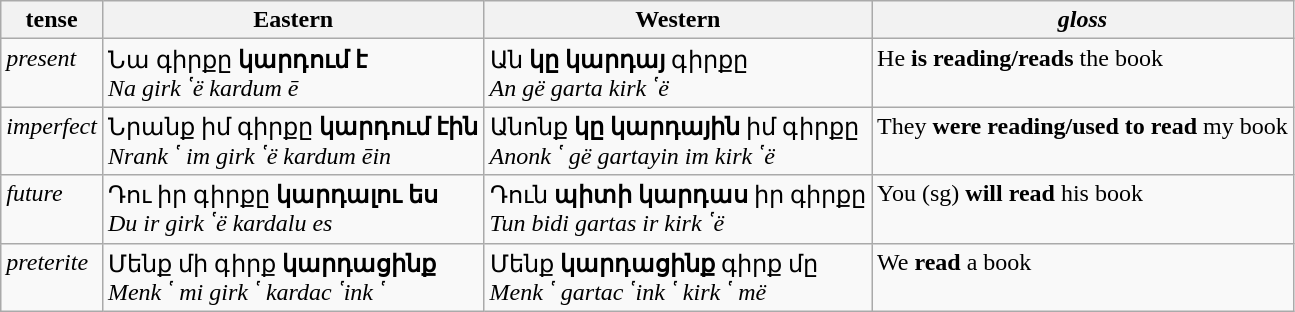<table class="wikitable">
<tr>
<th>tense</th>
<th>Eastern</th>
<th>Western</th>
<th><em>gloss</em></th>
</tr>
<tr valign=top>
<td><em>present</em></td>
<td>Նա գիրքը <strong>կարդում է</strong><br><em>Na girk῾ë kardum ē</em></td>
<td>Ան <strong>կը կարդայ</strong> գիրքը<br><em>An gë garta kirk῾ë</em></td>
<td>He <strong>is reading/reads</strong> the book</td>
</tr>
<tr valign=top>
<td><em>imperfect</em></td>
<td>Նրանք իմ գիրքը <strong>կարդում էին</strong><br><em>Nrank῾ im girk῾ë kardum ēin</em></td>
<td>Անոնք <strong>կը կարդային</strong> իմ գիրքը<br><em>Anonk῾ gë gartayin im kirk῾ë</em></td>
<td>They <strong>were reading/used to read</strong> my book</td>
</tr>
<tr valign=top>
<td><em>future</em></td>
<td>Դու իր գիրքը <strong>կարդալու ես</strong><br><em>Du ir girk῾ë kardalu es</em></td>
<td>Դուն <strong>պիտի կարդաս</strong> իր գիրքը<br><em>Tun bidi gartas ir kirk῾ë</em></td>
<td>You (sg) <strong>will read</strong> his book</td>
</tr>
<tr valign=top>
<td><em>preterite</em></td>
<td>Մենք մի գիրք <strong>կարդացինք</strong><br><em>Menk῾ mi girk῾ kardac῾ink῾</em></td>
<td>Մենք <strong>կարդացինք</strong> գիրք մը<br><em>Menk῾ gartac῾ink῾ kirk῾ më</em></td>
<td>We <strong>read</strong> a book</td>
</tr>
</table>
